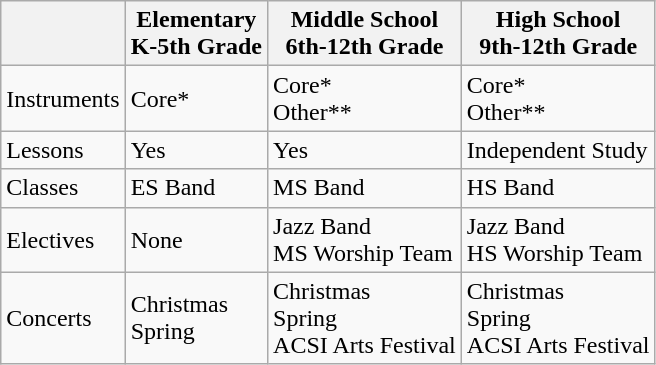<table class="wikitable">
<tr>
<th></th>
<th>Elementary<br>K-5th Grade</th>
<th>Middle School<br>6th-12th Grade</th>
<th>High School<br>9th-12th Grade</th>
</tr>
<tr>
<td>Instruments</td>
<td>Core*</td>
<td>Core*<br>Other**</td>
<td>Core*<br>Other**</td>
</tr>
<tr>
<td>Lessons</td>
<td>Yes</td>
<td>Yes</td>
<td>Independent Study</td>
</tr>
<tr>
<td>Classes</td>
<td>ES Band</td>
<td>MS Band</td>
<td>HS Band</td>
</tr>
<tr>
<td>Electives</td>
<td>None</td>
<td>Jazz Band<br>MS Worship Team</td>
<td>Jazz Band<br>HS Worship Team</td>
</tr>
<tr>
<td>Concerts</td>
<td>Christmas<br>Spring</td>
<td>Christmas<br>Spring<br>ACSI Arts Festival</td>
<td>Christmas<br>Spring<br>ACSI Arts Festival</td>
</tr>
</table>
